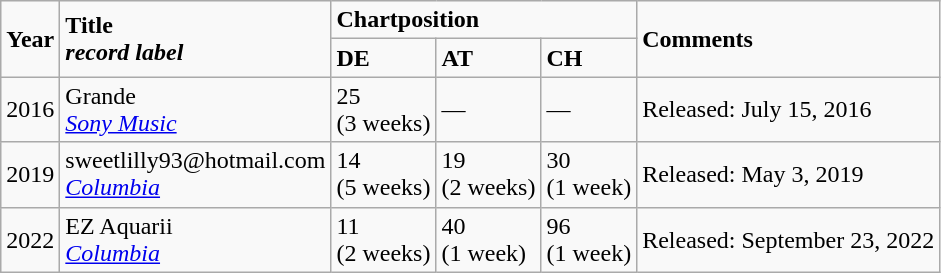<table class="wikitable">
<tr>
<td rowspan="2"><strong>Year</strong></td>
<td rowspan="2"><strong>Title</strong><br><strong><em>record label</em></strong></td>
<td colspan="3"><strong>Chartposition</strong></td>
<td rowspan="2"><strong>Comments</strong></td>
</tr>
<tr>
<td><strong>DE</strong></td>
<td><strong>AT</strong></td>
<td><strong>CH</strong></td>
</tr>
<tr>
<td>2016</td>
<td>Grande<br><em><a href='#'>Sony Music</a></em></td>
<td>25<br>(3 weeks)</td>
<td>—</td>
<td>—</td>
<td>Released: July 15, 2016</td>
</tr>
<tr>
<td>2019</td>
<td>sweetlilly93@hotmail.com<br><em><a href='#'>Columbia</a></em></td>
<td>14<br>(5 weeks)</td>
<td>19<br>(2 weeks)</td>
<td>30<br>(1 week)</td>
<td>Released: May 3, 2019</td>
</tr>
<tr>
<td>2022</td>
<td>EZ Aquarii<br><em><a href='#'>Columbia</a></em></td>
<td>11<br>(2 weeks)</td>
<td>40<br>(1 week)</td>
<td>96<br>(1 week)</td>
<td>Released: September 23, 2022</td>
</tr>
</table>
